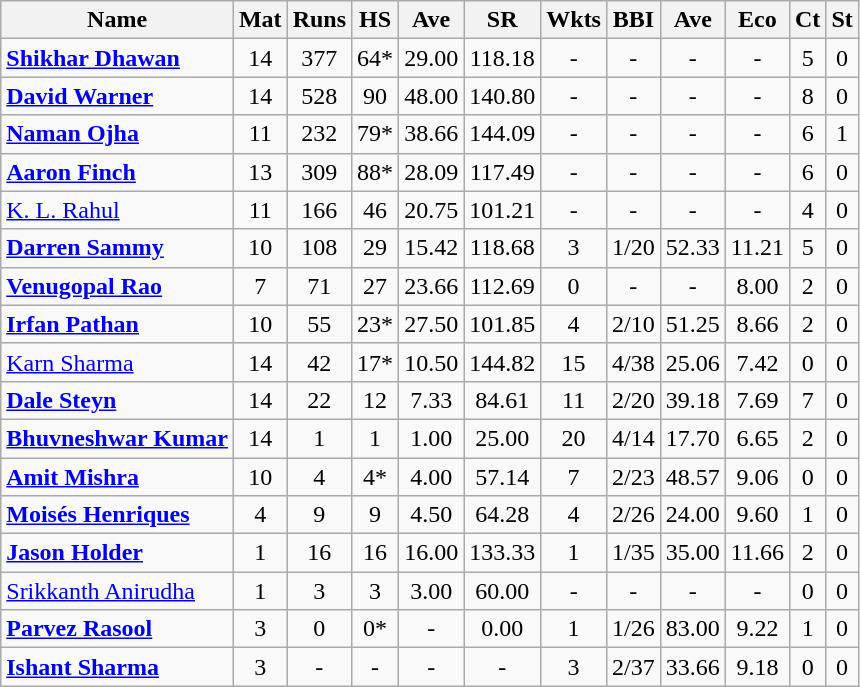<table class="wikitable sortable">
<tr>
<th>Name</th>
<th>Mat</th>
<th>Runs</th>
<th>HS</th>
<th>Ave</th>
<th>SR</th>
<th>Wkts</th>
<th>BBI</th>
<th>Ave</th>
<th>Eco</th>
<th>Ct</th>
<th>St</th>
</tr>
<tr>
<td><strong><a href='#'>Shikhar Dhawan</a></strong></td>
<td style="text-align:center;">14</td>
<td style="text-align:center;">377</td>
<td style="text-align:center;">64*</td>
<td style="text-align:center;">29.00</td>
<td style="text-align:center;">118.18</td>
<td style="text-align:center;">-</td>
<td style="text-align:center;">-</td>
<td style="text-align:center;">-</td>
<td style="text-align:center;">-</td>
<td style="text-align:center;">5</td>
<td style="text-align:center;">0</td>
</tr>
<tr>
<td><strong><a href='#'>David Warner</a></strong></td>
<td style="text-align:center;">14</td>
<td style="text-align:center;">528</td>
<td style="text-align:center;">90</td>
<td style="text-align:center;">48.00</td>
<td style="text-align:center;">140.80</td>
<td style="text-align:center;">-</td>
<td style="text-align:center;">-</td>
<td style="text-align:center;">-</td>
<td style="text-align:center;">-</td>
<td style="text-align:center;">8</td>
<td style="text-align:center;">0</td>
</tr>
<tr>
<td><strong><a href='#'>Naman Ojha</a></strong></td>
<td style="text-align:center;">11</td>
<td style="text-align:center;">232</td>
<td style="text-align:center;">79*</td>
<td style="text-align:center;">38.66</td>
<td style="text-align:center;">144.09</td>
<td style="text-align:center;">-</td>
<td style="text-align:center;">-</td>
<td style="text-align:center;">-</td>
<td style="text-align:center;">-</td>
<td style="text-align:center;">6</td>
<td style="text-align:center;">1</td>
</tr>
<tr>
<td><strong><a href='#'>Aaron Finch</a></strong></td>
<td style="text-align:center;">13</td>
<td style="text-align:center;">309</td>
<td style="text-align:center;">88*</td>
<td style="text-align:center;">28.09</td>
<td style="text-align:center;">117.49</td>
<td style="text-align:center;">-</td>
<td style="text-align:center;">-</td>
<td style="text-align:center;">-</td>
<td style="text-align:center;">-</td>
<td style="text-align:center;">6</td>
<td style="text-align:center;">0</td>
</tr>
<tr>
<td><a href='#'>K. L. Rahul</a></td>
<td style="text-align:center;">11</td>
<td style="text-align:center;">166</td>
<td style="text-align:center;">46</td>
<td style="text-align:center;">20.75</td>
<td style="text-align:center;">101.21</td>
<td style="text-align:center;">-</td>
<td style="text-align:center;">-</td>
<td style="text-align:center;">-</td>
<td style="text-align:center;">-</td>
<td style="text-align:center;">4</td>
<td style="text-align:center;">0</td>
</tr>
<tr>
<td><strong><a href='#'>Darren Sammy</a></strong></td>
<td style="text-align:center;">10</td>
<td style="text-align:center;">108</td>
<td style="text-align:center;">29</td>
<td style="text-align:center;">15.42</td>
<td style="text-align:center;">118.68</td>
<td style="text-align:center;">3</td>
<td style="text-align:center;">1/20</td>
<td style="text-align:center;">52.33</td>
<td style="text-align:center;">11.21</td>
<td style="text-align:center;">5</td>
<td style="text-align:center;">0</td>
</tr>
<tr>
<td><strong><a href='#'>Venugopal Rao</a></strong></td>
<td style="text-align:center;">7</td>
<td style="text-align:center;">71</td>
<td style="text-align:center;">27</td>
<td style="text-align:center;">23.66</td>
<td style="text-align:center;">112.69</td>
<td style="text-align:center;">0</td>
<td style="text-align:center;">-</td>
<td style="text-align:center;">-</td>
<td style="text-align:center;">8.00</td>
<td style="text-align:center;">2</td>
<td style="text-align:center;">0</td>
</tr>
<tr>
<td><strong><a href='#'>Irfan Pathan</a></strong></td>
<td style="text-align:center;">10</td>
<td style="text-align:center;">55</td>
<td style="text-align:center;">23*</td>
<td style="text-align:center;">27.50</td>
<td style="text-align:center;">101.85</td>
<td style="text-align:center;">4</td>
<td style="text-align:center;">2/10</td>
<td style="text-align:center;">51.25</td>
<td style="text-align:center;">8.66</td>
<td style="text-align:center;">2</td>
<td style="text-align:center;">0</td>
</tr>
<tr>
<td><a href='#'>Karn Sharma</a></td>
<td style="text-align:center;">14</td>
<td style="text-align:center;">42</td>
<td style="text-align:center;">17*</td>
<td style="text-align:center;">10.50</td>
<td style="text-align:center;">144.82</td>
<td style="text-align:center;">15</td>
<td style="text-align:center;">4/38</td>
<td style="text-align:center;">25.06</td>
<td style="text-align:center;">7.42</td>
<td style="text-align:center;">0</td>
<td style="text-align:center;">0</td>
</tr>
<tr>
<td><strong><a href='#'>Dale Steyn</a></strong></td>
<td style="text-align:center;">14</td>
<td style="text-align:center;">22</td>
<td style="text-align:center;">12</td>
<td style="text-align:center;">7.33</td>
<td style="text-align:center;">84.61</td>
<td style="text-align:center;">11</td>
<td style="text-align:center;">2/20</td>
<td style="text-align:center;">39.18</td>
<td style="text-align:center;">7.69</td>
<td style="text-align:center;">7</td>
<td style="text-align:center;">0</td>
</tr>
<tr>
<td><strong><a href='#'>Bhuvneshwar Kumar</a></strong></td>
<td style="text-align:center;">14</td>
<td style="text-align:center;">1</td>
<td style="text-align:center;">1</td>
<td style="text-align:center;">1.00</td>
<td style="text-align:center;">25.00</td>
<td style="text-align:center;">20</td>
<td style="text-align:center;">4/14</td>
<td style="text-align:center;">17.70</td>
<td style="text-align:center;">6.65</td>
<td style="text-align:center;">2</td>
<td style="text-align:center;">0</td>
</tr>
<tr>
<td><strong><a href='#'>Amit Mishra</a></strong></td>
<td style="text-align:center;">10</td>
<td style="text-align:center;">4</td>
<td style="text-align:center;">4*</td>
<td style="text-align:center;">4.00</td>
<td style="text-align:center;">57.14</td>
<td style="text-align:center;">7</td>
<td style="text-align:center;">2/23</td>
<td style="text-align:center;">48.57</td>
<td style="text-align:center;">9.06</td>
<td style="text-align:center;">0</td>
<td style="text-align:center;">0</td>
</tr>
<tr>
<td><strong><a href='#'>Moisés Henriques</a></strong></td>
<td style="text-align:center;">4</td>
<td style="text-align:center;">9</td>
<td style="text-align:center;">9</td>
<td style="text-align:center;">4.50</td>
<td style="text-align:center;">64.28</td>
<td style="text-align:center;">4</td>
<td style="text-align:center;">2/26</td>
<td style="text-align:center;">24.00</td>
<td style="text-align:center;">9.60</td>
<td style="text-align:center;">1</td>
<td style="text-align:center;">0</td>
</tr>
<tr>
<td><strong><a href='#'>Jason Holder</a></strong></td>
<td style="text-align:center;">1</td>
<td style="text-align:center;">16</td>
<td style="text-align:center;">16</td>
<td style="text-align:center;">16.00</td>
<td style="text-align:center;">133.33</td>
<td style="text-align:center;">1</td>
<td style="text-align:center;">1/35</td>
<td style="text-align:center;">35.00</td>
<td style="text-align:center;">11.66</td>
<td style="text-align:center;">2</td>
<td style="text-align:center;">0</td>
</tr>
<tr>
<td><a href='#'>Srikkanth Anirudha</a></td>
<td style="text-align:center;">1</td>
<td style="text-align:center;">3</td>
<td style="text-align:center;">3</td>
<td style="text-align:center;">3.00</td>
<td style="text-align:center;">60.00</td>
<td style="text-align:center;">-</td>
<td style="text-align:center;">-</td>
<td style="text-align:center;">-</td>
<td style="text-align:center;">-</td>
<td style="text-align:center;">0</td>
<td style="text-align:center;">0</td>
</tr>
<tr>
<td><strong><a href='#'>Parvez Rasool</a></strong></td>
<td style="text-align:center;">3</td>
<td style="text-align:center;">0</td>
<td style="text-align:center;">0*</td>
<td style="text-align:center;">-</td>
<td style="text-align:center;">0.00</td>
<td style="text-align:center;">1</td>
<td style="text-align:center;">1/26</td>
<td style="text-align:center;">83.00</td>
<td style="text-align:center;">9.22</td>
<td style="text-align:center;">1</td>
<td style="text-align:center;">0</td>
</tr>
<tr>
<td><strong><a href='#'>Ishant Sharma</a></strong></td>
<td style="text-align:center;">3</td>
<td style="text-align:center;">-</td>
<td style="text-align:center;">-</td>
<td style="text-align:center;">-</td>
<td style="text-align:center;">-</td>
<td style="text-align:center;">3</td>
<td style="text-align:center;">2/37</td>
<td style="text-align:center;">33.66</td>
<td style="text-align:center;">9.18</td>
<td style="text-align:center;">0</td>
<td style="text-align:center;">0</td>
</tr>
</table>
